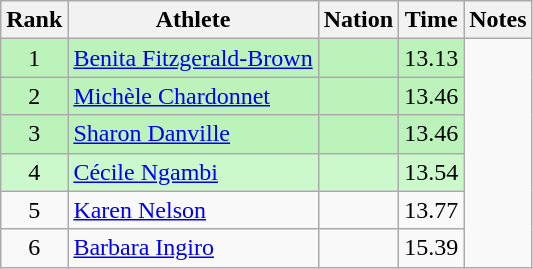<table class="wikitable sortable" style="text-align:center">
<tr>
<th>Rank</th>
<th>Athlete</th>
<th>Nation</th>
<th>Time</th>
<th>Notes</th>
</tr>
<tr style="background:#bbf3bb;">
<td>1</td>
<td align=left><a href='#'>Benita Fitzgerald-Brown</a></td>
<td align=left></td>
<td>13.13</td>
</tr>
<tr style="background:#bbf3bb;">
<td>2</td>
<td align=left><a href='#'>Michèle Chardonnet</a></td>
<td align=left></td>
<td>13.46</td>
</tr>
<tr style="background:#bbf3bb;">
<td>3</td>
<td align=left><a href='#'>Sharon Danville</a></td>
<td align=left></td>
<td>13.46</td>
</tr>
<tr style="background:#ccf9cc;">
<td>4</td>
<td align=left><a href='#'>Cécile Ngambi</a></td>
<td align=left></td>
<td>13.54</td>
</tr>
<tr>
<td>5</td>
<td align=left><a href='#'>Karen Nelson</a></td>
<td align=left></td>
<td>13.77</td>
</tr>
<tr>
<td>6</td>
<td align=left><a href='#'>Barbara Ingiro</a></td>
<td align=left></td>
<td>15.39</td>
</tr>
</table>
